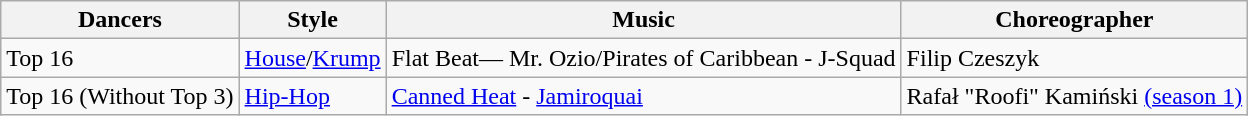<table class="wikitable">
<tr>
<th>Dancers</th>
<th>Style</th>
<th>Music</th>
<th>Choreographer</th>
</tr>
<tr>
<td>Top 16</td>
<td><a href='#'>House</a>/<a href='#'>Krump</a></td>
<td>Flat Beat— Mr. Ozio/Pirates of Caribbean - J-Squad</td>
<td>Filip Czeszyk</td>
</tr>
<tr>
<td>Top 16 (Without Top 3)</td>
<td><a href='#'>Hip-Hop</a></td>
<td><a href='#'>Canned Heat</a> - <a href='#'>Jamiroquai</a></td>
<td>Rafał "Roofi" Kamiński <a href='#'>(season 1)</a></td>
</tr>
</table>
